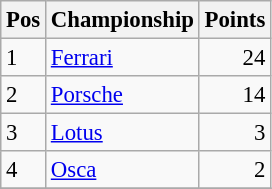<table class="wikitable" style="font-size: 95%;">
<tr>
<th>Pos</th>
<th>Championship</th>
<th>Points</th>
</tr>
<tr>
<td>1</td>
<td> <a href='#'>Ferrari</a></td>
<td align="right">24</td>
</tr>
<tr>
<td>2</td>
<td> <a href='#'>Porsche</a></td>
<td align="right">14</td>
</tr>
<tr>
<td>3</td>
<td> <a href='#'>Lotus</a></td>
<td align="right">3</td>
</tr>
<tr>
<td>4</td>
<td> <a href='#'>Osca</a></td>
<td align="right">2</td>
</tr>
<tr>
</tr>
</table>
